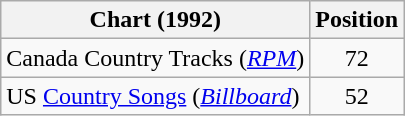<table class="wikitable sortable">
<tr>
<th scope="col">Chart (1992)</th>
<th scope="col">Position</th>
</tr>
<tr>
<td>Canada Country Tracks (<em><a href='#'>RPM</a></em>)</td>
<td align="center">72</td>
</tr>
<tr>
<td>US <a href='#'>Country Songs</a> (<em><a href='#'>Billboard</a></em>)</td>
<td align="center">52</td>
</tr>
</table>
